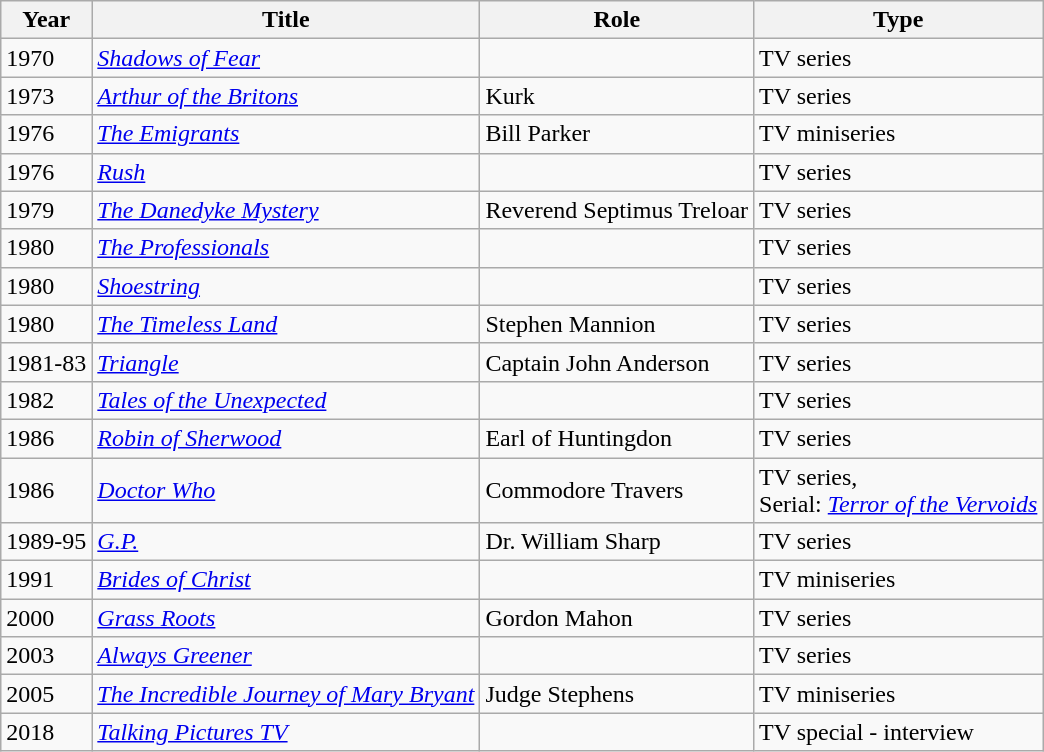<table class="wikitable">
<tr>
<th>Year</th>
<th>Title</th>
<th>Role</th>
<th>Type</th>
</tr>
<tr>
<td>1970</td>
<td><em><a href='#'>Shadows of Fear</a></em></td>
<td></td>
<td>TV series</td>
</tr>
<tr>
<td>1973</td>
<td><em><a href='#'>Arthur of the Britons</a></em></td>
<td>Kurk</td>
<td>TV series</td>
</tr>
<tr>
<td>1976</td>
<td><em><a href='#'>The Emigrants</a></em></td>
<td>Bill Parker</td>
<td>TV miniseries</td>
</tr>
<tr>
<td>1976</td>
<td><em><a href='#'>Rush</a></em></td>
<td></td>
<td>TV series</td>
</tr>
<tr>
<td>1979</td>
<td><em><a href='#'>The Danedyke Mystery</a></em></td>
<td>Reverend Septimus Treloar</td>
<td>TV series</td>
</tr>
<tr>
<td>1980</td>
<td><em><a href='#'>The Professionals</a></em></td>
<td></td>
<td>TV series</td>
</tr>
<tr>
<td>1980</td>
<td><em><a href='#'>Shoestring</a></em></td>
<td></td>
<td>TV series</td>
</tr>
<tr>
<td>1980</td>
<td><em><a href='#'>The Timeless Land</a></em></td>
<td>Stephen Mannion</td>
<td>TV series</td>
</tr>
<tr>
<td>1981-83</td>
<td><em><a href='#'>Triangle</a></em></td>
<td>Captain John Anderson</td>
<td>TV series</td>
</tr>
<tr>
<td>1982</td>
<td><em><a href='#'>Tales of the Unexpected</a></em></td>
<td></td>
<td>TV series</td>
</tr>
<tr>
<td>1986</td>
<td><em><a href='#'>Robin of Sherwood</a></em></td>
<td>Earl of Huntingdon</td>
<td>TV series</td>
</tr>
<tr>
<td>1986</td>
<td><em><a href='#'>Doctor Who</a></em></td>
<td>Commodore Travers</td>
<td>TV series,<br>Serial: <em><a href='#'>Terror of the Vervoids</a></em></td>
</tr>
<tr>
<td>1989-95</td>
<td><em><a href='#'>G.P.</a></em></td>
<td>Dr. William Sharp</td>
<td>TV series</td>
</tr>
<tr>
<td>1991</td>
<td><em><a href='#'>Brides of Christ</a></em></td>
<td></td>
<td>TV miniseries</td>
</tr>
<tr>
<td>2000</td>
<td><em><a href='#'>Grass Roots</a></em></td>
<td>Gordon Mahon</td>
<td>TV series</td>
</tr>
<tr>
<td>2003</td>
<td><em><a href='#'>Always Greener</a></em></td>
<td></td>
<td>TV series</td>
</tr>
<tr>
<td>2005</td>
<td><em><a href='#'>The Incredible Journey of Mary Bryant</a></em></td>
<td>Judge Stephens</td>
<td>TV miniseries</td>
</tr>
<tr>
<td>2018</td>
<td><em><a href='#'>Talking Pictures TV</a></em></td>
<td></td>
<td>TV special - interview</td>
</tr>
</table>
